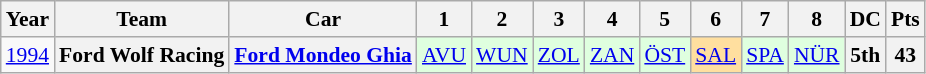<table class="wikitable" style="text-align:center; font-size:90%">
<tr>
<th>Year</th>
<th>Team</th>
<th>Car</th>
<th>1</th>
<th>2</th>
<th>3</th>
<th>4</th>
<th>5</th>
<th>6</th>
<th>7</th>
<th>8</th>
<th>DC</th>
<th>Pts</th>
</tr>
<tr>
<td><a href='#'>1994</a></td>
<th>Ford Wolf Racing</th>
<th><a href='#'>Ford Mondeo Ghia</a></th>
<td style="background:#DFFFDF;"><a href='#'>AVU</a><br></td>
<td style="background:#DFFFDF;"><a href='#'>WUN</a><br></td>
<td style="background:#DFFFDF;"><a href='#'>ZOL</a><br></td>
<td style="background:#DFFFDF;"><a href='#'>ZAN</a><br></td>
<td style="background:#DFFFDF;"><a href='#'>ÖST</a><br></td>
<td style="background:#FFDF9F;"><a href='#'>SAL</a><br></td>
<td style="background:#DFFFDF;"><a href='#'>SPA</a><br></td>
<td style="background:#DFFFDF;"><a href='#'>NÜR</a><br></td>
<th>5th</th>
<th>43</th>
</tr>
</table>
